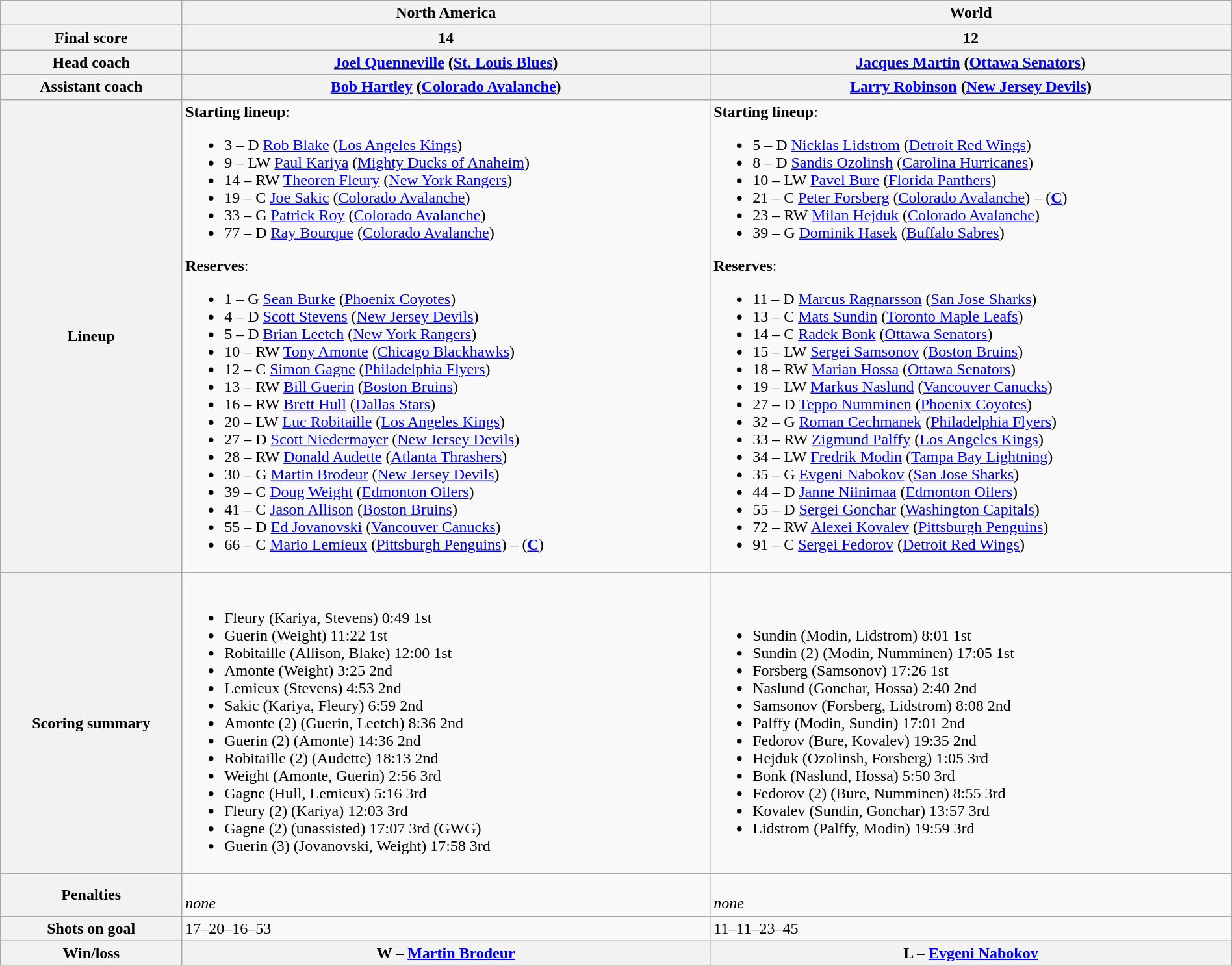<table class="wikitable" style="width:100%">
<tr>
<th></th>
<th>North America</th>
<th>World</th>
</tr>
<tr>
<th>Final score</th>
<th>14</th>
<th>12</th>
</tr>
<tr>
<th>Head coach</th>
<th> <a href='#'>Joel Quenneville</a> (<a href='#'>St. Louis Blues</a>)</th>
<th> <a href='#'>Jacques Martin</a> (<a href='#'>Ottawa Senators</a>)</th>
</tr>
<tr>
<th>Assistant coach</th>
<th> <a href='#'>Bob Hartley</a> (<a href='#'>Colorado Avalanche</a>)</th>
<th> <a href='#'>Larry Robinson</a> (<a href='#'>New Jersey Devils</a>)</th>
</tr>
<tr>
<th>Lineup</th>
<td><strong>Starting lineup</strong>:<br><ul><li>3 –  D <a href='#'>Rob Blake</a> (<a href='#'>Los Angeles Kings</a>)</li><li>9 –  LW <a href='#'>Paul Kariya</a> (<a href='#'>Mighty Ducks of Anaheim</a>)</li><li>14 –  RW <a href='#'>Theoren Fleury</a> (<a href='#'>New York Rangers</a>)</li><li>19 –  C <a href='#'>Joe Sakic</a> (<a href='#'>Colorado Avalanche</a>)</li><li>33 –  G <a href='#'>Patrick Roy</a> (<a href='#'>Colorado Avalanche</a>)</li><li>77 –  D <a href='#'>Ray Bourque</a> (<a href='#'>Colorado Avalanche</a>)</li></ul><strong>Reserves</strong>:<ul><li>1 –  G <a href='#'>Sean Burke</a> (<a href='#'>Phoenix Coyotes</a>)</li><li>4 –  D <a href='#'>Scott Stevens</a> (<a href='#'>New Jersey Devils</a>)</li><li>5  –  D <a href='#'>Brian Leetch</a> (<a href='#'>New York Rangers</a>)</li><li>10 –  RW <a href='#'>Tony Amonte</a> (<a href='#'>Chicago Blackhawks</a>)</li><li>12 –  C <a href='#'>Simon Gagne</a> (<a href='#'>Philadelphia Flyers</a>)</li><li>13 –  RW <a href='#'>Bill Guerin</a> (<a href='#'>Boston Bruins</a>)</li><li>16 –  RW <a href='#'>Brett Hull</a> (<a href='#'>Dallas Stars</a>)</li><li>20 –  LW <a href='#'>Luc Robitaille</a> (<a href='#'>Los Angeles Kings</a>)</li><li>27 –  D <a href='#'>Scott Niedermayer</a> (<a href='#'>New Jersey Devils</a>)</li><li>28 –  RW <a href='#'>Donald Audette</a> (<a href='#'>Atlanta Thrashers</a>)</li><li>30 –  G <a href='#'>Martin Brodeur</a> (<a href='#'>New Jersey Devils</a>)</li><li>39 –  C <a href='#'>Doug Weight</a> (<a href='#'>Edmonton Oilers</a>)</li><li>41 –  C <a href='#'>Jason Allison</a> (<a href='#'>Boston Bruins</a>)</li><li>55 –  D <a href='#'>Ed Jovanovski</a> (<a href='#'>Vancouver Canucks</a>)</li><li>66 –  C <a href='#'>Mario Lemieux</a> (<a href='#'>Pittsburgh Penguins</a>) – (<strong><a href='#'>C</a></strong>)</li></ul></td>
<td><strong>Starting lineup</strong>:<br><ul><li>5 –  D <a href='#'>Nicklas Lidstrom</a> (<a href='#'>Detroit Red Wings</a>)</li><li>8 –  D <a href='#'>Sandis Ozolinsh</a> (<a href='#'>Carolina Hurricanes</a>)</li><li>10 –  LW <a href='#'>Pavel Bure</a> (<a href='#'>Florida Panthers</a>)</li><li>21 –  C <a href='#'>Peter Forsberg</a> (<a href='#'>Colorado Avalanche</a>) – (<strong><a href='#'>C</a></strong>)</li><li>23 –  RW <a href='#'>Milan Hejduk</a> (<a href='#'>Colorado Avalanche</a>)</li><li>39 –  G <a href='#'>Dominik Hasek</a> (<a href='#'>Buffalo Sabres</a>)</li></ul><strong>Reserves</strong>:<ul><li>11  –  D <a href='#'>Marcus Ragnarsson</a> (<a href='#'>San Jose Sharks</a>)</li><li>13 –  C <a href='#'>Mats Sundin</a> (<a href='#'>Toronto Maple Leafs</a>)</li><li>14 –  C <a href='#'>Radek Bonk</a> (<a href='#'>Ottawa Senators</a>)</li><li>15 –  LW <a href='#'>Sergei Samsonov</a> (<a href='#'>Boston Bruins</a>)</li><li>18 –  RW <a href='#'>Marian Hossa</a> (<a href='#'>Ottawa Senators</a>)</li><li>19 –  LW <a href='#'>Markus Naslund</a> (<a href='#'>Vancouver Canucks</a>)</li><li>27 –  D <a href='#'>Teppo Numminen</a> (<a href='#'>Phoenix Coyotes</a>)</li><li>32 –  G <a href='#'>Roman Cechmanek</a> (<a href='#'>Philadelphia Flyers</a>)</li><li>33 –  RW <a href='#'>Zigmund Palffy</a> (<a href='#'>Los Angeles Kings</a>)</li><li>34 –  LW <a href='#'>Fredrik Modin</a> (<a href='#'>Tampa Bay Lightning</a>)</li><li>35 –  G <a href='#'>Evgeni Nabokov</a> (<a href='#'>San Jose Sharks</a>)</li><li>44 –  D <a href='#'>Janne Niinimaa</a> (<a href='#'>Edmonton Oilers</a>)</li><li>55 –  D <a href='#'>Sergei Gonchar</a> (<a href='#'>Washington Capitals</a>)</li><li>72 –  RW <a href='#'>Alexei Kovalev</a> (<a href='#'>Pittsburgh Penguins</a>)</li><li>91 –  C <a href='#'>Sergei Fedorov</a> (<a href='#'>Detroit Red Wings</a>)</li></ul></td>
</tr>
<tr>
<th>Scoring summary</th>
<td><br><ul><li>Fleury (Kariya, Stevens) 0:49 1st</li><li>Guerin (Weight) 11:22 1st</li><li>Robitaille (Allison, Blake) 12:00 1st</li><li>Amonte (Weight) 3:25 2nd</li><li>Lemieux (Stevens) 4:53 2nd</li><li>Sakic (Kariya, Fleury) 6:59 2nd</li><li>Amonte (2) (Guerin, Leetch) 8:36 2nd</li><li>Guerin (2) (Amonte) 14:36 2nd</li><li>Robitaille (2) (Audette) 18:13 2nd</li><li>Weight (Amonte, Guerin) 2:56 3rd</li><li>Gagne (Hull, Lemieux) 5:16 3rd</li><li>Fleury (2) (Kariya) 12:03 3rd</li><li>Gagne (2) (unassisted) 17:07 3rd (GWG)</li><li>Guerin (3) (Jovanovski, Weight) 17:58 3rd</li></ul></td>
<td><br><ul><li>Sundin (Modin, Lidstrom) 8:01 1st</li><li>Sundin (2) (Modin, Numminen) 17:05 1st</li><li>Forsberg (Samsonov) 17:26 1st</li><li>Naslund (Gonchar, Hossa) 2:40 2nd</li><li>Samsonov (Forsberg, Lidstrom) 8:08 2nd</li><li>Palffy (Modin, Sundin) 17:01 2nd</li><li>Fedorov (Bure, Kovalev) 19:35 2nd</li><li>Hejduk (Ozolinsh, Forsberg) 1:05 3rd</li><li>Bonk (Naslund, Hossa) 5:50 3rd</li><li>Fedorov (2) (Bure, Numminen) 8:55 3rd</li><li>Kovalev (Sundin, Gonchar) 13:57 3rd</li><li>Lidstrom (Palffy, Modin) 19:59 3rd</li></ul></td>
</tr>
<tr>
<th>Penalties</th>
<td><br><em>none</em></td>
<td><br><em>none</em></td>
</tr>
<tr>
<th>Shots on goal</th>
<td>17–20–16–53</td>
<td>11–11–23–45</td>
</tr>
<tr>
<th>Win/loss</th>
<th><strong>W</strong> – <a href='#'>Martin Brodeur</a></th>
<th><strong>L</strong> – <a href='#'>Evgeni Nabokov</a></th>
</tr>
</table>
